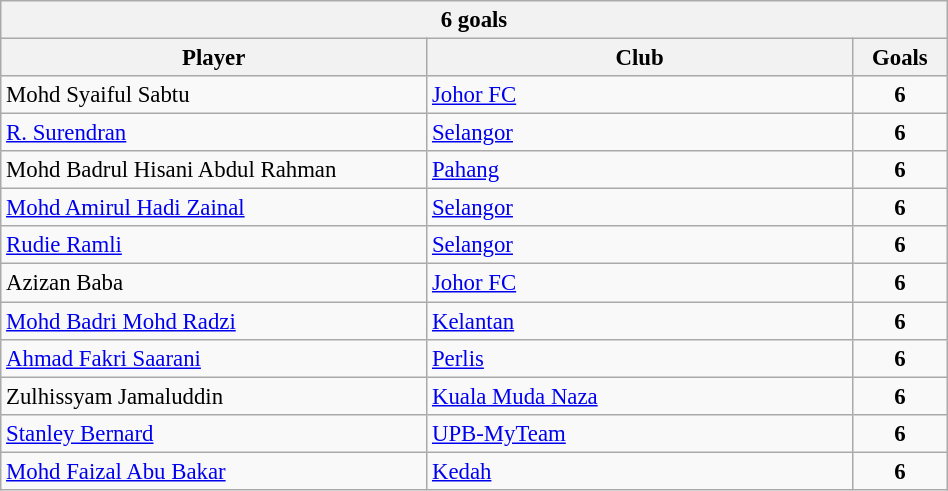<table class="wikitable collapsible collapsed" border="2" cellpadding="2" cellspacing="0" style="margin: 1em 1em 1em 0; font-size: 95%; background: #f9f9f9; border: 1px #aaa solid; border-collapse: collapse;" width="50%">
<tr>
<th colspan="4" style="text-align:center;">6 goals</th>
</tr>
<tr bgcolor="#efefef">
<th width=45%>Player</th>
<th width=45%>Club</th>
<th>Goals</th>
</tr>
<tr>
<td>Mohd Syaiful Sabtu</td>
<td><a href='#'>Johor FC</a></td>
<td align=center><strong>6</strong></td>
</tr>
<tr>
<td><a href='#'>R. Surendran</a></td>
<td><a href='#'>Selangor</a></td>
<td align=center><strong>6</strong></td>
</tr>
<tr>
<td>Mohd Badrul Hisani Abdul Rahman</td>
<td><a href='#'>Pahang</a></td>
<td align=center><strong>6</strong></td>
</tr>
<tr>
<td><a href='#'>Mohd Amirul Hadi Zainal</a></td>
<td><a href='#'>Selangor</a></td>
<td align=center><strong>6</strong></td>
</tr>
<tr>
<td><a href='#'>Rudie Ramli</a></td>
<td><a href='#'>Selangor</a></td>
<td align=center><strong>6</strong></td>
</tr>
<tr>
<td>Azizan Baba</td>
<td><a href='#'>Johor FC</a></td>
<td align=center><strong>6</strong></td>
</tr>
<tr>
<td><a href='#'>Mohd Badri Mohd Radzi</a></td>
<td><a href='#'>Kelantan</a></td>
<td align=center><strong>6</strong></td>
</tr>
<tr>
<td><a href='#'>Ahmad Fakri Saarani</a></td>
<td><a href='#'>Perlis</a></td>
<td align=center><strong>6</strong></td>
</tr>
<tr>
<td>Zulhissyam Jamaluddin</td>
<td><a href='#'>Kuala Muda Naza</a></td>
<td align=center><strong>6</strong></td>
</tr>
<tr>
<td><a href='#'>Stanley Bernard</a></td>
<td><a href='#'>UPB-MyTeam</a></td>
<td align=center><strong>6</strong></td>
</tr>
<tr>
<td><a href='#'>Mohd Faizal Abu Bakar</a></td>
<td><a href='#'>Kedah</a></td>
<td align=center><strong>6</strong></td>
</tr>
</table>
